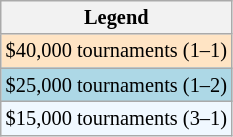<table class=wikitable style=font-size:85%>
<tr>
<th>Legend</th>
</tr>
<tr style="background:#ffe4c4;">
<td>$40,000 tournaments (1–1)</td>
</tr>
<tr style="background:lightblue;">
<td>$25,000 tournaments (1–2)</td>
</tr>
<tr style="background:#f0f8ff;">
<td>$15,000 tournaments (3–1)</td>
</tr>
</table>
